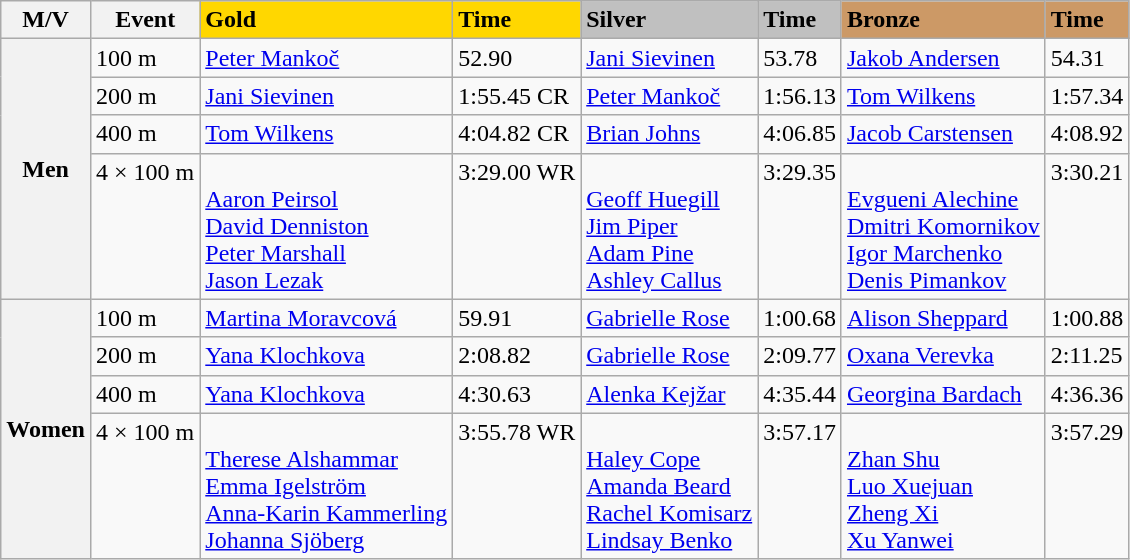<table class="wikitable">
<tr>
<th>M/V</th>
<th>Event</th>
<td bgcolor="gold"><strong>Gold</strong></td>
<td bgcolor="gold"><strong>Time</strong></td>
<td bgcolor="silver"><strong>Silver</strong></td>
<td bgcolor="silver"><strong>Time</strong></td>
<td bgcolor="#CC9966"><strong>Bronze</strong></td>
<td bgcolor="#CC9966"><strong>Time</strong></td>
</tr>
<tr>
<th rowspan="4">Men</th>
<td>100 m</td>
<td> <a href='#'>Peter Mankoč</a></td>
<td>52.90</td>
<td> <a href='#'>Jani Sievinen</a></td>
<td>53.78</td>
<td> <a href='#'>Jakob Andersen</a></td>
<td>54.31</td>
</tr>
<tr valign="top">
<td>200 m</td>
<td> <a href='#'>Jani Sievinen</a></td>
<td>1:55.45 CR</td>
<td> <a href='#'>Peter Mankoč</a></td>
<td>1:56.13</td>
<td> <a href='#'>Tom Wilkens</a></td>
<td>1:57.34</td>
</tr>
<tr valign="top">
<td>400 m</td>
<td> <a href='#'>Tom Wilkens</a></td>
<td>4:04.82 CR</td>
<td> <a href='#'>Brian Johns</a></td>
<td>4:06.85</td>
<td> <a href='#'>Jacob Carstensen</a></td>
<td>4:08.92</td>
</tr>
<tr valign="top">
<td>4 × 100 m</td>
<td><br> <a href='#'>Aaron Peirsol</a><br><a href='#'>David Denniston</a><br><a href='#'>Peter Marshall</a><br><a href='#'>Jason Lezak</a></td>
<td>3:29.00 WR</td>
<td><br> <a href='#'>Geoff Huegill</a><br><a href='#'>Jim Piper</a><br><a href='#'>Adam Pine</a><br><a href='#'>Ashley Callus</a></td>
<td>3:29.35</td>
<td><br> <a href='#'>Evgueni Alechine</a><br><a href='#'>Dmitri Komornikov</a><br><a href='#'>Igor Marchenko</a><br><a href='#'>Denis Pimankov</a></td>
<td>3:30.21</td>
</tr>
<tr>
<th rowspan="4">Women</th>
<td>100 m</td>
<td> <a href='#'>Martina Moravcová</a></td>
<td>59.91</td>
<td> <a href='#'>Gabrielle Rose</a></td>
<td>1:00.68</td>
<td> <a href='#'>Alison Sheppard</a></td>
<td>1:00.88</td>
</tr>
<tr valign="top">
<td>200 m</td>
<td> <a href='#'>Yana Klochkova</a></td>
<td>2:08.82</td>
<td> <a href='#'>Gabrielle Rose</a></td>
<td>2:09.77</td>
<td> <a href='#'>Oxana Verevka</a></td>
<td>2:11.25</td>
</tr>
<tr valign="top">
<td>400 m</td>
<td> <a href='#'>Yana Klochkova</a></td>
<td>4:30.63</td>
<td> <a href='#'>Alenka Kejžar</a></td>
<td>4:35.44</td>
<td> <a href='#'>Georgina Bardach</a></td>
<td>4:36.36</td>
</tr>
<tr valign="top">
<td>4 × 100 m</td>
<td><br> <a href='#'>Therese Alshammar</a><br><a href='#'>Emma Igelström</a><br><a href='#'>Anna-Karin Kammerling</a><br><a href='#'>Johanna Sjöberg</a></td>
<td>3:55.78 WR</td>
<td><br> <a href='#'>Haley Cope</a><br><a href='#'>Amanda Beard</a><br><a href='#'>Rachel Komisarz</a><br><a href='#'>Lindsay Benko</a></td>
<td>3:57.17</td>
<td><br> <a href='#'>Zhan Shu</a><br><a href='#'>Luo Xuejuan</a><br><a href='#'>Zheng Xi</a><br><a href='#'>Xu Yanwei</a></td>
<td>3:57.29</td>
</tr>
</table>
